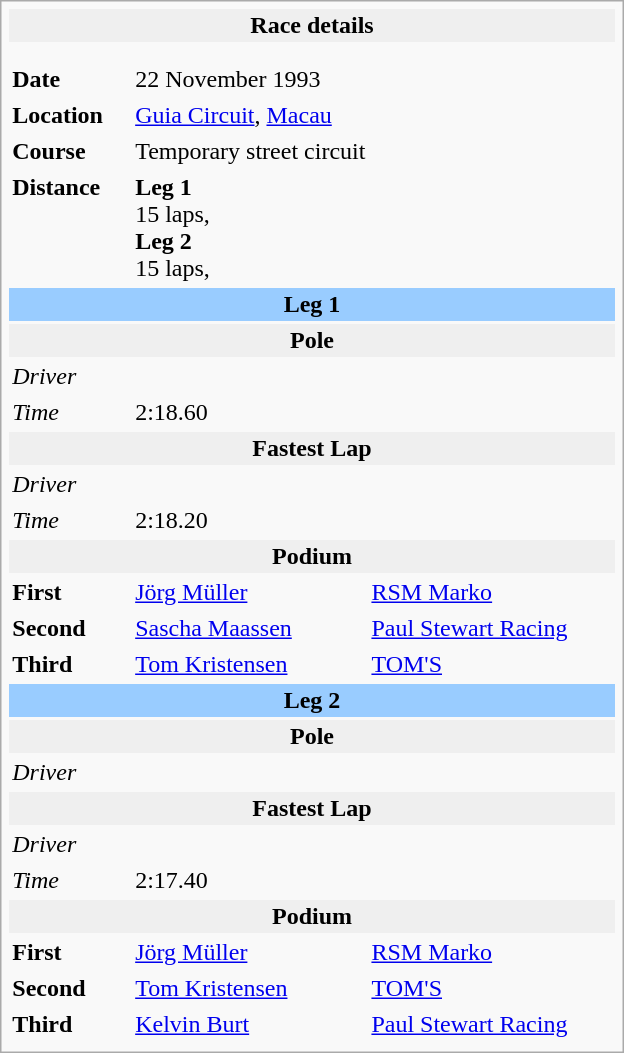<table class="infobox" align="right" cellpadding="2" style="float:right; width: 26em; ">
<tr>
<th colspan="3" bgcolor="#efefef">Race details</th>
</tr>
<tr>
<td colspan="3" style="text-align:center;"></td>
</tr>
<tr>
<td colspan="3" style="text-align:center;"></td>
</tr>
<tr>
<td style="width: 20%;"><strong>Date</strong></td>
<td>22 November 1993</td>
</tr>
<tr>
<td><strong>Location</strong></td>
<td colspan=2><a href='#'>Guia Circuit</a>, <a href='#'>Macau</a></td>
</tr>
<tr>
<td><strong>Course</strong></td>
<td colspan=2>Temporary street circuit<br></td>
</tr>
<tr>
<td><strong>Distance</strong></td>
<td colspan=2><strong>Leg 1</strong><br>15 laps, <br><strong>Leg 2</strong><br>15 laps, </td>
</tr>
<tr>
<td colspan="3" style="text-align:center; background-color:#99ccff"><strong>Leg 1</strong></td>
</tr>
<tr>
<th colspan="3" bgcolor="#efefef">Pole</th>
</tr>
<tr>
<td><em>Driver</em></td>
<td></td>
<td></td>
</tr>
<tr>
<td><em>Time</em></td>
<td colspan=2>2:18.60</td>
</tr>
<tr>
<th colspan="3" bgcolor="#efefef">Fastest Lap</th>
</tr>
<tr>
<td><em>Driver</em></td>
<td></td>
<td></td>
</tr>
<tr>
<td><em>Time</em></td>
<td colspan=2>2:18.20</td>
</tr>
<tr>
<th colspan="3" bgcolor="#efefef">Podium</th>
</tr>
<tr>
<td><strong>First</strong></td>
<td> <a href='#'>Jörg Müller</a></td>
<td><a href='#'>RSM Marko</a></td>
</tr>
<tr>
<td><strong>Second</strong></td>
<td> <a href='#'>Sascha Maassen</a></td>
<td><a href='#'>Paul Stewart Racing</a></td>
</tr>
<tr>
<td><strong>Third</strong></td>
<td> <a href='#'>Tom Kristensen</a></td>
<td><a href='#'>TOM'S</a></td>
</tr>
<tr>
<td colspan="3" style="text-align:center; background-color:#99ccff"><strong>Leg 2</strong></td>
</tr>
<tr>
<th colspan="3" bgcolor="#efefef">Pole</th>
</tr>
<tr>
<td><em>Driver</em></td>
<td></td>
<td></td>
</tr>
<tr>
<th colspan="3" bgcolor="#efefef">Fastest Lap</th>
</tr>
<tr>
<td><em>Driver</em></td>
<td></td>
<td></td>
</tr>
<tr>
<td><em>Time</em></td>
<td colspan=2>2:17.40</td>
</tr>
<tr>
<th colspan="3" bgcolor="#efefef">Podium</th>
</tr>
<tr>
<td><strong>First</strong></td>
<td> <a href='#'>Jörg Müller</a></td>
<td><a href='#'>RSM Marko</a></td>
</tr>
<tr>
<td><strong>Second</strong></td>
<td> <a href='#'>Tom Kristensen</a></td>
<td><a href='#'>TOM'S</a></td>
</tr>
<tr>
<td><strong>Third</strong></td>
<td> <a href='#'>Kelvin Burt</a></td>
<td><a href='#'>Paul Stewart Racing</a></td>
</tr>
<tr>
</tr>
</table>
